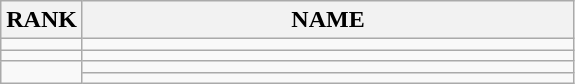<table class="wikitable">
<tr>
<th>RANK</th>
<th style="width: 20em">NAME</th>
</tr>
<tr>
<td align="center"></td>
<td></td>
</tr>
<tr>
<td align="center"></td>
<td></td>
</tr>
<tr>
<td rowspan=2 align="center"></td>
<td></td>
</tr>
<tr>
<td></td>
</tr>
</table>
